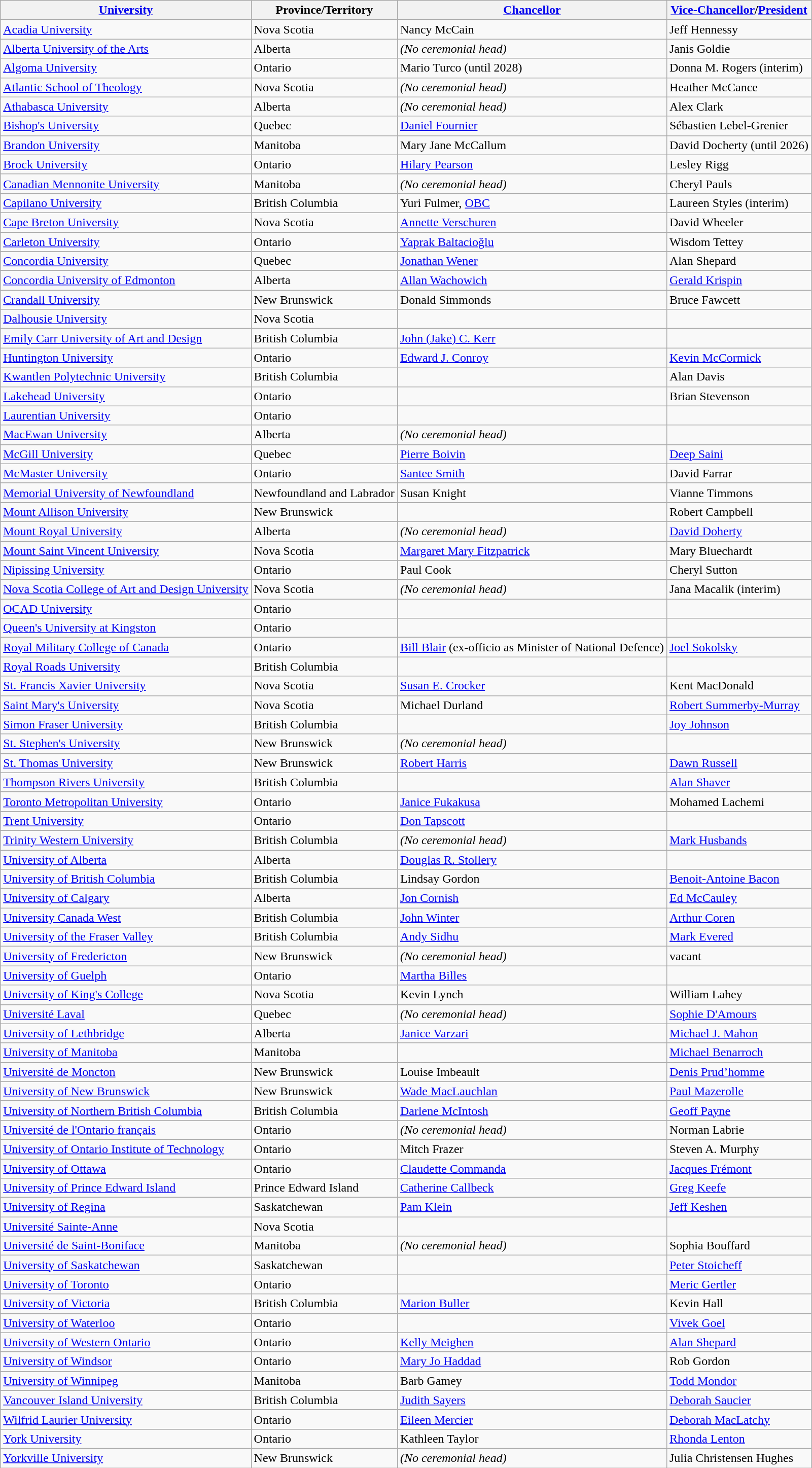<table class="wikitable sortable" style="text-align:left;">
<tr ">
<th><a href='#'>University</a></th>
<th>Province/Territory</th>
<th><a href='#'>Chancellor</a></th>
<th><a href='#'>Vice-Chancellor</a>/<a href='#'>President</a></th>
</tr>
<tr>
<td><a href='#'>Acadia University</a></td>
<td>Nova Scotia</td>
<td>Nancy McCain</td>
<td>Jeff Hennessy</td>
</tr>
<tr>
<td><a href='#'>Alberta University of the Arts</a></td>
<td>Alberta</td>
<td><em>(No ceremonial head)</em></td>
<td>Janis Goldie</td>
</tr>
<tr>
<td><a href='#'>Algoma University</a></td>
<td>Ontario</td>
<td>Mario Turco (until 2028)</td>
<td>Donna M. Rogers (interim)</td>
</tr>
<tr>
<td><a href='#'>Atlantic School of Theology</a></td>
<td>Nova Scotia</td>
<td><em>(No ceremonial head)</em></td>
<td>Heather McCance</td>
</tr>
<tr>
<td><a href='#'>Athabasca University</a></td>
<td>Alberta</td>
<td><em>(No ceremonial head)</em></td>
<td>Alex Clark</td>
</tr>
<tr>
<td><a href='#'>Bishop's University</a></td>
<td>Quebec</td>
<td><a href='#'>Daniel Fournier</a></td>
<td>Sébastien Lebel-Grenier</td>
</tr>
<tr>
<td><a href='#'>Brandon University</a></td>
<td>Manitoba</td>
<td>Mary Jane McCallum</td>
<td>David Docherty (until 2026)</td>
</tr>
<tr>
<td><a href='#'>Brock University</a></td>
<td>Ontario</td>
<td><a href='#'>Hilary Pearson</a></td>
<td>Lesley Rigg</td>
</tr>
<tr>
<td><a href='#'>Canadian Mennonite University</a></td>
<td>Manitoba</td>
<td><em>(No ceremonial head)</em></td>
<td>Cheryl Pauls</td>
</tr>
<tr>
<td><a href='#'>Capilano University</a></td>
<td>British Columbia</td>
<td>Yuri Fulmer, <a href='#'>OBC</a></td>
<td>Laureen Styles (interim)</td>
</tr>
<tr>
<td><a href='#'>Cape Breton University</a></td>
<td>Nova Scotia</td>
<td><a href='#'>Annette Verschuren</a></td>
<td>David Wheeler</td>
</tr>
<tr>
<td><a href='#'>Carleton University</a></td>
<td>Ontario</td>
<td><a href='#'>Yaprak Baltacioğlu</a></td>
<td>Wisdom Tettey</td>
</tr>
<tr>
<td><a href='#'>Concordia University</a></td>
<td>Quebec</td>
<td><a href='#'>Jonathan Wener</a></td>
<td>Alan Shepard</td>
</tr>
<tr>
<td><a href='#'>Concordia University of Edmonton</a></td>
<td>Alberta</td>
<td><a href='#'>Allan Wachowich</a></td>
<td><a href='#'>Gerald Krispin</a></td>
</tr>
<tr>
<td><a href='#'>Crandall University</a></td>
<td>New Brunswick</td>
<td>Donald Simmonds</td>
<td>Bruce Fawcett</td>
</tr>
<tr>
<td><a href='#'>Dalhousie University</a></td>
<td>Nova Scotia</td>
<td></td>
<td></td>
</tr>
<tr>
<td><a href='#'>Emily Carr University of Art and Design</a></td>
<td>British Columbia</td>
<td><a href='#'>John (Jake) C. Kerr</a></td>
<td></td>
</tr>
<tr>
<td><a href='#'>Huntington University</a></td>
<td>Ontario</td>
<td><a href='#'>Edward J. Conroy</a></td>
<td><a href='#'>Kevin McCormick</a></td>
</tr>
<tr>
<td><a href='#'>Kwantlen Polytechnic University</a></td>
<td>British Columbia</td>
<td></td>
<td>Alan Davis</td>
</tr>
<tr>
<td><a href='#'>Lakehead University</a></td>
<td>Ontario</td>
<td></td>
<td>Brian Stevenson</td>
</tr>
<tr>
<td><a href='#'>Laurentian University</a></td>
<td>Ontario</td>
<td></td>
<td></td>
</tr>
<tr>
<td><a href='#'>MacEwan University</a></td>
<td>Alberta</td>
<td><em>(No ceremonial head)</em></td>
<td></td>
</tr>
<tr>
<td><a href='#'>McGill University</a></td>
<td>Quebec</td>
<td><a href='#'>Pierre Boivin</a></td>
<td><a href='#'>Deep Saini</a></td>
</tr>
<tr>
<td><a href='#'>McMaster University</a></td>
<td>Ontario</td>
<td><a href='#'>Santee Smith</a></td>
<td>David Farrar</td>
</tr>
<tr>
<td><a href='#'>Memorial University of Newfoundland</a></td>
<td>Newfoundland and Labrador</td>
<td>Susan Knight</td>
<td>Vianne Timmons</td>
</tr>
<tr>
<td><a href='#'>Mount Allison University</a></td>
<td>New Brunswick</td>
<td></td>
<td>Robert Campbell</td>
</tr>
<tr>
<td><a href='#'>Mount Royal University</a></td>
<td>Alberta</td>
<td><em>(No ceremonial head)</em></td>
<td><a href='#'>David Doherty</a></td>
</tr>
<tr>
<td><a href='#'>Mount Saint Vincent University</a></td>
<td>Nova Scotia</td>
<td><a href='#'>Margaret Mary Fitzpatrick</a></td>
<td>Mary Bluechardt</td>
</tr>
<tr>
<td><a href='#'>Nipissing University</a></td>
<td>Ontario</td>
<td>Paul Cook</td>
<td>Cheryl Sutton</td>
</tr>
<tr>
<td><a href='#'>Nova Scotia College of Art and Design University</a></td>
<td>Nova Scotia</td>
<td><em>(No ceremonial head)</em></td>
<td>Jana Macalik (interim)</td>
</tr>
<tr>
<td><a href='#'>OCAD University</a></td>
<td>Ontario</td>
<td></td>
<td></td>
</tr>
<tr>
<td><a href='#'>Queen's University at Kingston</a></td>
<td>Ontario</td>
<td></td>
<td></td>
</tr>
<tr>
<td><a href='#'>Royal Military College of Canada</a></td>
<td>Ontario</td>
<td><a href='#'>Bill Blair</a> (ex-officio as Minister of National Defence)</td>
<td><a href='#'>Joel Sokolsky</a></td>
</tr>
<tr>
<td><a href='#'>Royal Roads University</a></td>
<td>British Columbia</td>
<td></td>
<td></td>
</tr>
<tr>
<td><a href='#'>St. Francis Xavier University</a></td>
<td>Nova Scotia</td>
<td><a href='#'>Susan E. Crocker</a></td>
<td>Kent MacDonald</td>
</tr>
<tr>
<td><a href='#'>Saint Mary's University</a></td>
<td>Nova Scotia</td>
<td>Michael Durland</td>
<td><a href='#'>Robert Summerby-Murray</a></td>
</tr>
<tr>
<td><a href='#'>Simon Fraser University</a></td>
<td>British Columbia</td>
<td></td>
<td><a href='#'>Joy Johnson</a></td>
</tr>
<tr>
<td><a href='#'>St. Stephen's University</a></td>
<td>New Brunswick</td>
<td><em>(No ceremonial head)</em></td>
<td></td>
</tr>
<tr>
<td><a href='#'>St. Thomas University</a></td>
<td>New Brunswick</td>
<td><a href='#'>Robert Harris</a></td>
<td><a href='#'>Dawn Russell</a></td>
</tr>
<tr>
<td><a href='#'>Thompson Rivers University</a></td>
<td>British Columbia</td>
<td></td>
<td><a href='#'>Alan Shaver</a></td>
</tr>
<tr>
<td><a href='#'>Toronto Metropolitan University</a></td>
<td>Ontario</td>
<td><a href='#'>Janice Fukakusa</a></td>
<td>Mohamed Lachemi</td>
</tr>
<tr>
<td><a href='#'>Trent University</a></td>
<td>Ontario</td>
<td><a href='#'>Don Tapscott</a></td>
<td></td>
</tr>
<tr>
<td><a href='#'>Trinity Western University</a></td>
<td>British Columbia</td>
<td><em>(No ceremonial head)</em></td>
<td><a href='#'>Mark Husbands</a></td>
</tr>
<tr>
<td><a href='#'>University of Alberta</a></td>
<td>Alberta</td>
<td><a href='#'>Douglas R. Stollery</a></td>
<td></td>
</tr>
<tr>
<td><a href='#'>University of British Columbia</a></td>
<td>British Columbia</td>
<td>Lindsay Gordon</td>
<td><a href='#'>Benoit-Antoine Bacon</a></td>
</tr>
<tr>
<td><a href='#'>University of Calgary</a></td>
<td>Alberta</td>
<td><a href='#'>Jon Cornish</a></td>
<td><a href='#'>Ed McCauley</a></td>
</tr>
<tr>
<td><a href='#'>University Canada West</a></td>
<td>British Columbia</td>
<td><a href='#'>John Winter</a></td>
<td><a href='#'>Arthur Coren</a></td>
</tr>
<tr>
<td><a href='#'>University of the Fraser Valley</a></td>
<td>British Columbia</td>
<td><a href='#'>Andy Sidhu</a></td>
<td><a href='#'>Mark Evered</a></td>
</tr>
<tr>
<td><a href='#'>University of Fredericton</a></td>
<td>New Brunswick</td>
<td><em>(No ceremonial head)</em></td>
<td>vacant</td>
</tr>
<tr>
<td><a href='#'>University of Guelph</a></td>
<td>Ontario</td>
<td><a href='#'>Martha Billes</a></td>
<td></td>
</tr>
<tr>
<td><a href='#'>University of King's College</a></td>
<td>Nova Scotia</td>
<td>Kevin Lynch</td>
<td>William Lahey</td>
</tr>
<tr>
<td><a href='#'>Université Laval</a></td>
<td>Quebec</td>
<td><em>(No ceremonial head)</em></td>
<td><a href='#'>Sophie D'Amours</a></td>
</tr>
<tr>
<td><a href='#'>University of Lethbridge</a></td>
<td>Alberta</td>
<td><a href='#'>Janice Varzari</a></td>
<td><a href='#'>Michael J. Mahon</a></td>
</tr>
<tr>
<td><a href='#'>University of Manitoba</a></td>
<td>Manitoba</td>
<td></td>
<td><a href='#'>Michael Benarroch</a></td>
</tr>
<tr>
<td><a href='#'>Université de Moncton</a></td>
<td>New Brunswick</td>
<td>Louise Imbeault</td>
<td><a href='#'>Denis Prud’homme</a></td>
</tr>
<tr>
<td><a href='#'>University of New Brunswick</a></td>
<td>New Brunswick</td>
<td><a href='#'>Wade MacLauchlan</a></td>
<td><a href='#'>Paul Mazerolle</a></td>
</tr>
<tr>
<td><a href='#'>University of Northern British Columbia</a></td>
<td>British Columbia</td>
<td><a href='#'>Darlene McIntosh</a></td>
<td><a href='#'>Geoff Payne</a></td>
</tr>
<tr>
<td><a href='#'>Université de l'Ontario français</a></td>
<td>Ontario</td>
<td><em>(No ceremonial head)</em></td>
<td>Norman Labrie</td>
</tr>
<tr>
<td><a href='#'>University of Ontario Institute of Technology</a></td>
<td>Ontario</td>
<td>Mitch Frazer</td>
<td>Steven A. Murphy</td>
</tr>
<tr>
<td><a href='#'>University of Ottawa</a></td>
<td>Ontario</td>
<td><a href='#'>Claudette Commanda</a></td>
<td><a href='#'>Jacques Frémont</a></td>
</tr>
<tr>
<td><a href='#'>University of Prince Edward Island</a></td>
<td>Prince Edward Island</td>
<td><a href='#'>Catherine Callbeck</a></td>
<td><a href='#'>Greg Keefe</a></td>
</tr>
<tr>
<td><a href='#'>University of Regina</a></td>
<td>Saskatchewan</td>
<td><a href='#'>Pam Klein</a></td>
<td><a href='#'>Jeff Keshen</a></td>
</tr>
<tr>
<td><a href='#'>Université Sainte-Anne</a></td>
<td>Nova Scotia</td>
<td></td>
<td></td>
</tr>
<tr>
<td><a href='#'>Université de Saint-Boniface</a></td>
<td>Manitoba</td>
<td><em>(No ceremonial head)</em></td>
<td>Sophia Bouffard</td>
</tr>
<tr>
<td><a href='#'>University of Saskatchewan</a></td>
<td>Saskatchewan</td>
<td></td>
<td><a href='#'>Peter Stoicheff</a></td>
</tr>
<tr>
<td><a href='#'>University of Toronto</a></td>
<td>Ontario</td>
<td></td>
<td><a href='#'>Meric Gertler</a></td>
</tr>
<tr>
<td><a href='#'>University of Victoria</a></td>
<td>British Columbia</td>
<td><a href='#'>Marion Buller</a></td>
<td>Kevin Hall</td>
</tr>
<tr>
<td><a href='#'>University of Waterloo</a></td>
<td>Ontario</td>
<td></td>
<td><a href='#'>Vivek Goel</a></td>
</tr>
<tr>
<td><a href='#'>University of Western Ontario</a></td>
<td>Ontario</td>
<td><a href='#'>Kelly Meighen</a></td>
<td><a href='#'>Alan Shepard</a></td>
</tr>
<tr>
<td><a href='#'>University of Windsor</a></td>
<td>Ontario</td>
<td><a href='#'>Mary Jo Haddad</a></td>
<td>Rob Gordon</td>
</tr>
<tr>
<td><a href='#'>University of Winnipeg</a></td>
<td>Manitoba</td>
<td>Barb Gamey</td>
<td><a href='#'>Todd Mondor</a></td>
</tr>
<tr>
<td><a href='#'>Vancouver Island University</a></td>
<td>British Columbia</td>
<td><a href='#'>Judith Sayers</a></td>
<td><a href='#'>Deborah Saucier</a></td>
</tr>
<tr>
<td><a href='#'>Wilfrid Laurier University</a></td>
<td>Ontario</td>
<td><a href='#'>Eileen Mercier</a></td>
<td><a href='#'>Deborah MacLatchy</a></td>
</tr>
<tr>
<td><a href='#'>York University</a></td>
<td>Ontario</td>
<td>Kathleen Taylor</td>
<td><a href='#'>Rhonda Lenton</a></td>
</tr>
<tr>
<td><a href='#'>Yorkville University</a></td>
<td>New Brunswick</td>
<td><em>(No ceremonial head)</em></td>
<td>Julia Christensen Hughes</td>
</tr>
</table>
